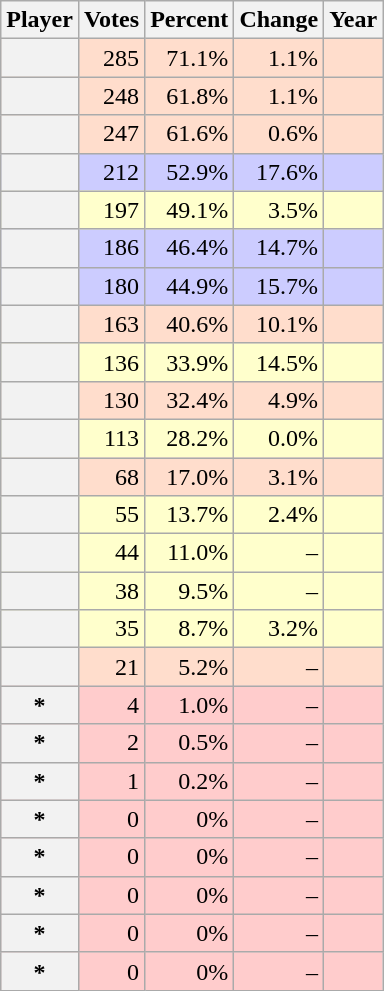<table class="wikitable sortable plainrowheaders">
<tr>
<th scope="col">Player</th>
<th scope="col" data-sort-type=number>Votes</th>
<th scope="col" data-sort-type=number>Percent</th>
<th scope="col">Change</th>
<th scope="col" data-sort-type=number>Year</th>
</tr>
<tr bgcolor=ffddcc>
<th scope="row"></th>
<td align="right">285</td>
<td align="right">71.1%</td>
<td align="right">1.1%</td>
<td align="right"></td>
</tr>
<tr bgcolor=ffddcc>
<th scope="row"></th>
<td align="right">248</td>
<td align="right">61.8%</td>
<td align="right">1.1%</td>
<td align="right"></td>
</tr>
<tr bgcolor=ffddcc>
<th scope="row"></th>
<td align="right">247</td>
<td align="right">61.6%</td>
<td align="right">0.6%</td>
<td align="right"></td>
</tr>
<tr bgcolor=ccccff>
<th scope="row"><em></em></th>
<td align="right">212</td>
<td align="right">52.9%</td>
<td align="right">17.6%</td>
<td align="right"></td>
</tr>
<tr bgcolor=ffffcc>
<th scope="row"></th>
<td align="right">197</td>
<td align="right">49.1%</td>
<td align="right">3.5%</td>
<td align="right"></td>
</tr>
<tr bgcolor=ccccff>
<th scope="row"><em></em></th>
<td align="right">186</td>
<td align="right">46.4%</td>
<td align="right">14.7%</td>
<td align="right"></td>
</tr>
<tr bgcolor=ccccff>
<th scope="row"><em></em></th>
<td align="right">180</td>
<td align="right">44.9%</td>
<td align="right">15.7%</td>
<td align="right"></td>
</tr>
<tr bgcolor=ffddcc>
<th scope="row"></th>
<td align="right">163</td>
<td align="right">40.6%</td>
<td align="right">10.1%</td>
<td align="right"></td>
</tr>
<tr bgcolor=ffffcc>
<th scope="row"></th>
<td align="right">136</td>
<td align="right">33.9%</td>
<td align="right">14.5%</td>
<td align="right"></td>
</tr>
<tr bgcolor=ffddcc>
<th scope="row"></th>
<td align="right">130</td>
<td align="right">32.4%</td>
<td align="right">4.9%</td>
<td align="right"></td>
</tr>
<tr bgcolor=ffffcc>
<th scope="row"></th>
<td align="right">113</td>
<td align="right">28.2%</td>
<td align="right">0.0%</td>
<td align="right"></td>
</tr>
<tr bgcolor=ffddcc>
<th scope="row"></th>
<td align="right">68</td>
<td align="right">17.0%</td>
<td align="right">3.1%</td>
<td align="right"></td>
</tr>
<tr bgcolor=ffffcc>
<th scope="row"></th>
<td align="right">55</td>
<td align="right">13.7%</td>
<td align="right">2.4%</td>
<td align="right"></td>
</tr>
<tr bgcolor=ffffcc>
<th scope="row"></th>
<td align=right>44</td>
<td align=right>11.0%</td>
<td align=right>–</td>
<td align=right></td>
</tr>
<tr bgcolor=ffffcc>
<th scope="row"></th>
<td align=right>38</td>
<td align=right>9.5%</td>
<td align=right>–</td>
<td align=right></td>
</tr>
<tr bgcolor=ffffcc>
<th scope="row"></th>
<td align=right>35</td>
<td align=right>8.7%</td>
<td align=right>3.2%</td>
<td align=right></td>
</tr>
<tr bgcolor=ffddcc>
<th scope="row"></th>
<td align=right>21</td>
<td align=right>5.2%</td>
<td align=right>–</td>
<td align=right></td>
</tr>
<tr bgcolor=ffcccc>
<th scope="row">*</th>
<td align=right>4</td>
<td align=right>1.0%</td>
<td align=right>–</td>
<td align=right></td>
</tr>
<tr bgcolor=ffcccc>
<th scope="row">*</th>
<td align=right>2</td>
<td align=right>0.5%</td>
<td align=right>–</td>
<td align=right></td>
</tr>
<tr bgcolor=ffcccc>
<th scope="row">*</th>
<td align=right>1</td>
<td align=right>0.2%</td>
<td align=right>–</td>
<td align=right></td>
</tr>
<tr bgcolor=ffcccc>
<th scope="row">*</th>
<td align=right>0</td>
<td align=right>0%</td>
<td align=right>–</td>
<td align=right></td>
</tr>
<tr bgcolor=ffcccc>
<th scope="row">*</th>
<td align=right>0</td>
<td align=right>0%</td>
<td align=right>–</td>
<td align=right></td>
</tr>
<tr bgcolor=ffcccc>
<th scope="row">*</th>
<td align=right>0</td>
<td align=right>0%</td>
<td align=right>–</td>
<td align=right></td>
</tr>
<tr bgcolor=ffcccc>
<th scope="row">*</th>
<td align=right>0</td>
<td align=right>0%</td>
<td align=right>–</td>
<td align=right></td>
</tr>
<tr bgcolor=ffcccc>
<th scope="row">*</th>
<td align=right>0</td>
<td align=right>0%</td>
<td align=right>–</td>
<td align=right></td>
</tr>
</table>
